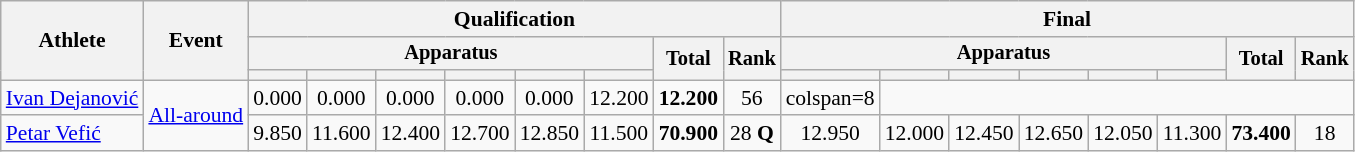<table class="wikitable" style="font-size:90%">
<tr>
<th rowspan=3>Athlete</th>
<th rowspan=3>Event</th>
<th colspan =8>Qualification</th>
<th colspan =8>Final</th>
</tr>
<tr style="font-size:95%">
<th colspan=6>Apparatus</th>
<th rowspan=2>Total</th>
<th rowspan=2>Rank</th>
<th colspan=6>Apparatus</th>
<th rowspan=2>Total</th>
<th rowspan=2>Rank</th>
</tr>
<tr style="font-size:95%">
<th></th>
<th></th>
<th></th>
<th></th>
<th></th>
<th></th>
<th></th>
<th></th>
<th></th>
<th></th>
<th></th>
<th></th>
</tr>
<tr align=center>
<td align=left><a href='#'>Ivan Dejanović</a></td>
<td align=left rowspan=2><a href='#'>All-around</a></td>
<td>0.000</td>
<td>0.000</td>
<td>0.000</td>
<td>0.000</td>
<td>0.000</td>
<td>12.200</td>
<td><strong>12.200</strong></td>
<td>56</td>
<td>colspan=8 </td>
</tr>
<tr align=center>
<td align=left><a href='#'>Petar Vefić</a></td>
<td>9.850</td>
<td>11.600</td>
<td>12.400</td>
<td>12.700</td>
<td>12.850</td>
<td>11.500</td>
<td><strong>70.900</strong></td>
<td>28 <strong>Q</strong></td>
<td>12.950</td>
<td>12.000</td>
<td>12.450</td>
<td>12.650</td>
<td>12.050</td>
<td>11.300</td>
<td><strong>73.400</strong></td>
<td>18</td>
</tr>
</table>
